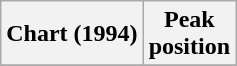<table class="wikitable plainrowheaders">
<tr>
<th scope="col">Chart (1994)</th>
<th scope="col">Peak<br>position</th>
</tr>
<tr>
</tr>
</table>
